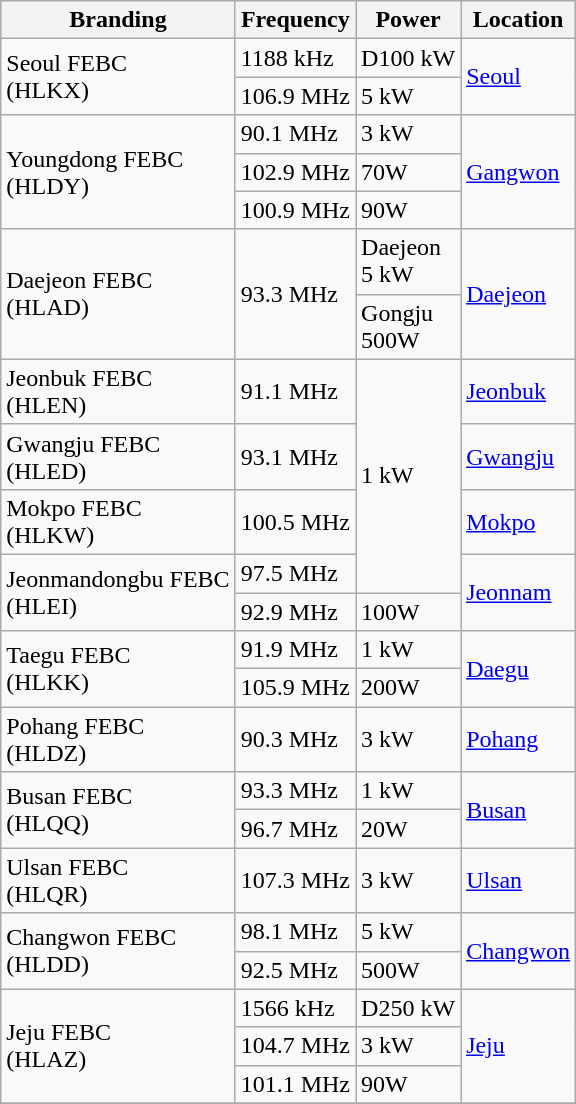<table class="wikitable">
<tr>
<th>Branding</th>
<th>Frequency</th>
<th>Power</th>
<th>Location</th>
</tr>
<tr>
<td rowspan="2">Seoul FEBC<br>(HLKX)</td>
<td>1188 kHz</td>
<td>D100 kW</td>
<td rowspan="2"><a href='#'>Seoul</a></td>
</tr>
<tr>
<td>106.9 MHz</td>
<td>5 kW</td>
</tr>
<tr>
<td rowspan="3">Youngdong FEBC<br>(HLDY)</td>
<td>90.1 MHz</td>
<td>3 kW</td>
<td rowspan="3"><a href='#'>Gangwon</a></td>
</tr>
<tr>
<td>102.9 MHz</td>
<td>70W</td>
</tr>
<tr>
<td>100.9 MHz</td>
<td>90W</td>
</tr>
<tr>
<td rowspan="2">Daejeon FEBC<br>(HLAD)</td>
<td rowspan="2">93.3 MHz</td>
<td>Daejeon<br>5 kW</td>
<td rowspan="2"><a href='#'>Daejeon</a></td>
</tr>
<tr>
<td>Gongju<br>500W</td>
</tr>
<tr>
<td>Jeonbuk FEBC<br>(HLEN)</td>
<td>91.1 MHz</td>
<td rowspan="4">1 kW</td>
<td><a href='#'>Jeonbuk</a></td>
</tr>
<tr>
<td>Gwangju FEBC<br>(HLED)</td>
<td>93.1 MHz</td>
<td><a href='#'>Gwangju</a></td>
</tr>
<tr>
<td>Mokpo FEBC<br>(HLKW)</td>
<td>100.5 MHz</td>
<td><a href='#'>Mokpo</a></td>
</tr>
<tr>
<td rowspan="2">Jeonmandongbu FEBC<br>(HLEI)</td>
<td>97.5 MHz</td>
<td rowspan="2"><a href='#'>Jeonnam</a></td>
</tr>
<tr>
<td>92.9 MHz</td>
<td>100W</td>
</tr>
<tr>
<td rowspan="2">Taegu FEBC<br>(HLKK)</td>
<td>91.9 MHz</td>
<td>1 kW</td>
<td rowspan="2"><a href='#'>Daegu</a></td>
</tr>
<tr>
<td>105.9 MHz</td>
<td>200W</td>
</tr>
<tr>
<td>Pohang FEBC<br>(HLDZ)</td>
<td>90.3 MHz</td>
<td>3 kW</td>
<td><a href='#'>Pohang</a></td>
</tr>
<tr>
<td rowspan="2">Busan FEBC<br>(HLQQ)</td>
<td>93.3 MHz</td>
<td>1 kW</td>
<td rowspan="2"><a href='#'>Busan</a></td>
</tr>
<tr>
<td>96.7 MHz</td>
<td>20W</td>
</tr>
<tr>
<td>Ulsan FEBC<br>(HLQR)</td>
<td>107.3 MHz</td>
<td>3 kW</td>
<td><a href='#'>Ulsan</a></td>
</tr>
<tr>
<td rowspan="2">Changwon FEBC<br>(HLDD)</td>
<td>98.1 MHz</td>
<td>5 kW</td>
<td rowspan="2"><a href='#'>Changwon</a></td>
</tr>
<tr>
<td>92.5 MHz</td>
<td>500W</td>
</tr>
<tr>
<td rowspan="3">Jeju FEBC<br>(HLAZ)</td>
<td>1566 kHz</td>
<td>D250 kW</td>
<td rowspan="3"><a href='#'>Jeju</a></td>
</tr>
<tr>
<td>104.7 MHz</td>
<td>3 kW</td>
</tr>
<tr>
<td>101.1 MHz</td>
<td>90W</td>
</tr>
<tr>
</tr>
</table>
